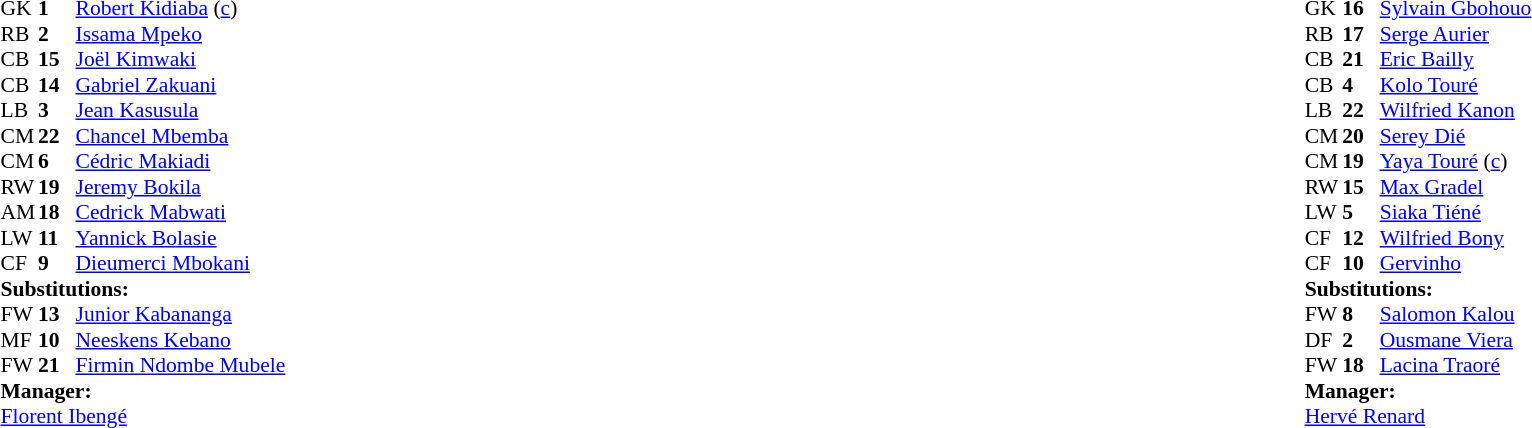<table width="100%">
<tr>
<td valign="top" width="40%"><br><table style="font-size: 90%" cellspacing="0" cellpadding="0">
<tr>
<th width="25"></th>
<th width="25"></th>
</tr>
<tr>
<td>GK</td>
<td><strong>1</strong></td>
<td><a href='#'>Robert Kidiaba</a> (<a href='#'>c</a>)</td>
</tr>
<tr>
<td>RB</td>
<td><strong>2</strong></td>
<td><a href='#'>Issama Mpeko</a></td>
</tr>
<tr>
<td>CB</td>
<td><strong>15</strong></td>
<td><a href='#'>Joël Kimwaki</a></td>
</tr>
<tr>
<td>CB</td>
<td><strong>14</strong></td>
<td><a href='#'>Gabriel Zakuani</a></td>
</tr>
<tr>
<td>LB</td>
<td><strong>3</strong></td>
<td><a href='#'>Jean Kasusula</a></td>
<td></td>
</tr>
<tr>
<td>CM</td>
<td><strong>22</strong></td>
<td><a href='#'>Chancel Mbemba</a></td>
</tr>
<tr>
<td>CM</td>
<td><strong>6</strong></td>
<td><a href='#'>Cédric Makiadi</a></td>
<td></td>
<td></td>
</tr>
<tr>
<td>RW</td>
<td><strong>19</strong></td>
<td><a href='#'>Jeremy Bokila</a></td>
</tr>
<tr>
<td>AM</td>
<td><strong>18</strong></td>
<td><a href='#'>Cedrick Mabwati</a></td>
<td></td>
<td></td>
</tr>
<tr>
<td>LW</td>
<td><strong>11</strong></td>
<td><a href='#'>Yannick Bolasie</a></td>
</tr>
<tr>
<td>CF</td>
<td><strong>9</strong></td>
<td><a href='#'>Dieumerci Mbokani</a></td>
<td></td>
<td></td>
</tr>
<tr>
<td colspan=3><strong>Substitutions:</strong></td>
</tr>
<tr>
<td>FW</td>
<td><strong>13</strong></td>
<td><a href='#'>Junior Kabananga</a></td>
<td></td>
<td></td>
</tr>
<tr>
<td>MF</td>
<td><strong>10</strong></td>
<td><a href='#'>Neeskens Kebano</a></td>
<td></td>
<td></td>
</tr>
<tr>
<td>FW</td>
<td><strong>21</strong></td>
<td><a href='#'>Firmin Ndombe Mubele</a></td>
<td></td>
<td></td>
</tr>
<tr>
<td colspan=3><strong>Manager:</strong></td>
</tr>
<tr>
<td colspan=3><a href='#'>Florent Ibengé</a></td>
</tr>
</table>
</td>
<td valign="top"></td>
<td valign="top" width="50%"><br><table style="font-size: 90%" cellspacing="0" cellpadding="0" align="center">
<tr>
<th width=25></th>
<th width=25></th>
</tr>
<tr>
<td>GK</td>
<td><strong>16</strong></td>
<td><a href='#'>Sylvain Gbohouo</a></td>
</tr>
<tr>
<td>RB</td>
<td><strong>17</strong></td>
<td><a href='#'>Serge Aurier</a></td>
<td></td>
</tr>
<tr>
<td>CB</td>
<td><strong>21</strong></td>
<td><a href='#'>Eric Bailly</a></td>
</tr>
<tr>
<td>CB</td>
<td><strong>4</strong></td>
<td><a href='#'>Kolo Touré</a></td>
</tr>
<tr>
<td>LB</td>
<td><strong>22</strong></td>
<td><a href='#'>Wilfried Kanon</a></td>
<td></td>
</tr>
<tr>
<td>CM</td>
<td><strong>20</strong></td>
<td><a href='#'>Serey Dié</a></td>
<td></td>
</tr>
<tr>
<td>CM</td>
<td><strong>19</strong></td>
<td><a href='#'>Yaya Touré</a> (<a href='#'>c</a>)</td>
<td></td>
</tr>
<tr>
<td>RW</td>
<td><strong>15</strong></td>
<td><a href='#'>Max Gradel</a></td>
<td></td>
<td></td>
</tr>
<tr>
<td>LW</td>
<td><strong>5</strong></td>
<td><a href='#'>Siaka Tiéné</a></td>
<td></td>
<td></td>
</tr>
<tr>
<td>CF</td>
<td><strong>12</strong></td>
<td><a href='#'>Wilfried Bony</a></td>
<td></td>
<td></td>
</tr>
<tr>
<td>CF</td>
<td><strong>10</strong></td>
<td><a href='#'>Gervinho</a></td>
</tr>
<tr>
<td colspan=3><strong>Substitutions:</strong></td>
</tr>
<tr>
<td>FW</td>
<td><strong>8</strong></td>
<td><a href='#'>Salomon Kalou</a></td>
<td></td>
<td></td>
</tr>
<tr>
<td>DF</td>
<td><strong>2</strong></td>
<td><a href='#'>Ousmane Viera</a></td>
<td></td>
<td></td>
</tr>
<tr>
<td>FW</td>
<td><strong>18</strong></td>
<td><a href='#'>Lacina Traoré</a></td>
<td></td>
<td></td>
</tr>
<tr>
<td colspan=3><strong>Manager:</strong></td>
</tr>
<tr>
<td colspan=3> <a href='#'>Hervé Renard</a></td>
</tr>
</table>
</td>
</tr>
</table>
